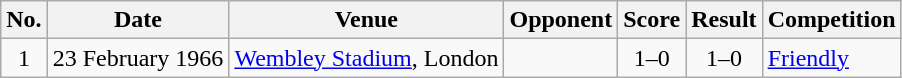<table class="wikitable sortable">
<tr>
<th scope="col">No.</th>
<th scope="col">Date</th>
<th scope="col">Venue</th>
<th scope="col">Opponent</th>
<th scope="col">Score</th>
<th scope="col">Result</th>
<th scope="col">Competition</th>
</tr>
<tr>
<td align="center">1</td>
<td>23 February 1966</td>
<td><a href='#'>Wembley Stadium</a>, London</td>
<td></td>
<td align="center">1–0</td>
<td align="center">1–0</td>
<td><a href='#'>Friendly</a></td>
</tr>
</table>
